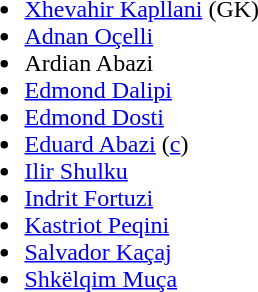<table style="float:left; margin-right:5em;">
<tr>
<td><br><ul><li><a href='#'>Xhevahir Kapllani</a> (GK)</li><li><a href='#'>Adnan Oçelli</a></li><li>Ardian Abazi</li><li><a href='#'>Edmond Dalipi</a></li><li><a href='#'>Edmond Dosti</a></li><li><a href='#'>Eduard Abazi</a> (<a href='#'>c</a>)</li><li><a href='#'>Ilir Shulku</a></li><li><a href='#'>Indrit Fortuzi</a></li><li><a href='#'>Kastriot Peqini</a></li><li><a href='#'>Salvador Kaçaj</a></li><li><a href='#'>Shkëlqim Muça</a></li></ul></td>
</tr>
</table>
